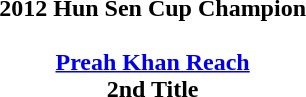<table width=95%>
<tr align=center>
<td><strong>2012 Hun Sen Cup Champion</strong><br><br> <strong><a href='#'>Preah Khan Reach</a></strong><br><strong>2nd Title</strong></td>
</tr>
</table>
